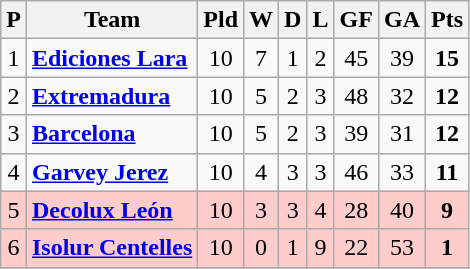<table class="wikitable sortable" style="text-align: center;">
<tr>
<th align="center">P</th>
<th align="center">Team</th>
<th align="center">Pld</th>
<th align="center">W</th>
<th align="center">D</th>
<th align="center">L</th>
<th align="center">GF</th>
<th align="center">GA</th>
<th align="center">Pts</th>
</tr>
<tr>
<td>1</td>
<td align="left"><strong><a href='#'>Ediciones Lara</a></strong></td>
<td>10</td>
<td>7</td>
<td>1</td>
<td>2</td>
<td>45</td>
<td>39</td>
<td><strong>15</strong></td>
</tr>
<tr>
<td>2</td>
<td align="left"><strong><a href='#'>Extremadura</a></strong></td>
<td>10</td>
<td>5</td>
<td>2</td>
<td>3</td>
<td>48</td>
<td>32</td>
<td><strong>12</strong></td>
</tr>
<tr>
<td>3</td>
<td align="left"><strong><a href='#'>Barcelona</a></strong></td>
<td>10</td>
<td>5</td>
<td>2</td>
<td>3</td>
<td>39</td>
<td>31</td>
<td><strong>12</strong></td>
</tr>
<tr>
<td>4</td>
<td align="left"><strong><a href='#'>Garvey Jerez</a></strong></td>
<td>10</td>
<td>4</td>
<td>3</td>
<td>3</td>
<td>46</td>
<td>33</td>
<td><strong>11</strong></td>
</tr>
<tr ! style="background:#FFCCCC;">
<td>5</td>
<td align="left"><strong><a href='#'>Decolux León</a></strong></td>
<td>10</td>
<td>3</td>
<td>3</td>
<td>4</td>
<td>28</td>
<td>40</td>
<td><strong>9</strong></td>
</tr>
<tr ! style="background:#FFCCCC;">
<td>6</td>
<td align="left"><strong><a href='#'>Isolur Centelles</a></strong></td>
<td>10</td>
<td>0</td>
<td>1</td>
<td>9</td>
<td>22</td>
<td>53</td>
<td><strong>1</strong></td>
</tr>
<tr>
</tr>
</table>
